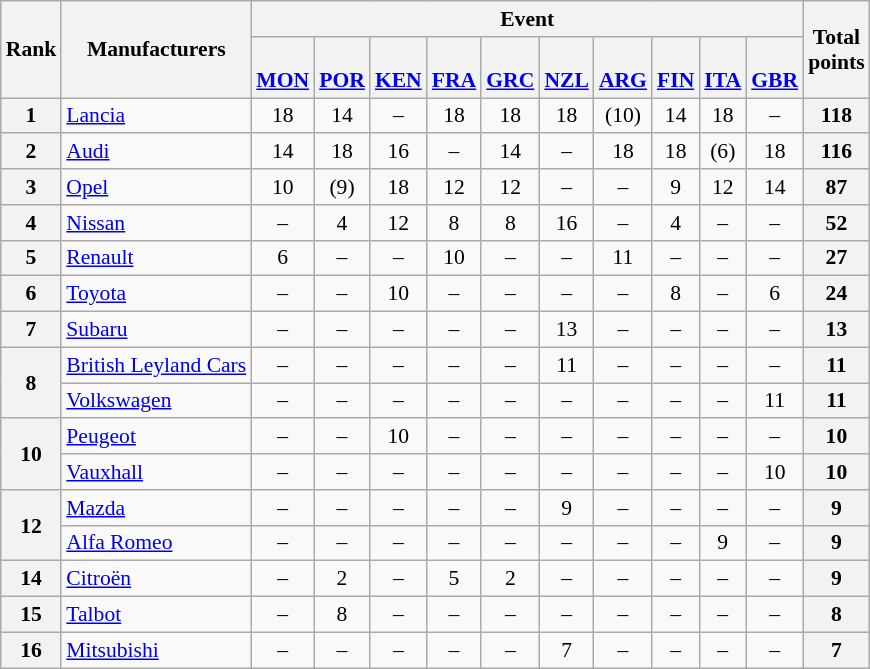<table class="wikitable" style="text-align:center;font-size:90%;">
<tr>
<th rowspan=2>Rank</th>
<th rowspan=2>Manufacturers</th>
<th colspan=10>Event</th>
<th rowspan=2>Total<br>points</th>
</tr>
<tr valign="bottom">
<th><br><a href='#'>MON</a></th>
<th><br><a href='#'>POR</a></th>
<th><br><a href='#'>KEN</a></th>
<th><br><a href='#'>FRA</a></th>
<th><br><a href='#'>GRC</a></th>
<th><br><a href='#'>NZL</a></th>
<th><br><a href='#'>ARG</a></th>
<th><br><a href='#'>FIN</a></th>
<th><br><a href='#'>ITA</a></th>
<th><br><a href='#'>GBR</a></th>
</tr>
<tr>
<th>1</th>
<td align=left> <a href='#'>Lancia</a></td>
<td>18</td>
<td>14</td>
<td>–</td>
<td>18</td>
<td>18</td>
<td>18</td>
<td>(10)</td>
<td>14</td>
<td>18</td>
<td>–</td>
<th>118</th>
</tr>
<tr>
<th>2</th>
<td align=left> <a href='#'>Audi</a></td>
<td>14</td>
<td>18</td>
<td>16</td>
<td>–</td>
<td>14</td>
<td>–</td>
<td>18</td>
<td>18</td>
<td>(6)</td>
<td>18</td>
<th>116</th>
</tr>
<tr>
<th>3</th>
<td align=left> <a href='#'>Opel</a></td>
<td>10</td>
<td>(9)</td>
<td>18</td>
<td>12</td>
<td>12</td>
<td>–</td>
<td>–</td>
<td>9</td>
<td>12</td>
<td>14</td>
<th>87</th>
</tr>
<tr>
<th>4</th>
<td align=left> <a href='#'>Nissan</a></td>
<td>–</td>
<td>4</td>
<td>12</td>
<td>8</td>
<td>8</td>
<td>16</td>
<td>–</td>
<td>4</td>
<td>–</td>
<td>–</td>
<th>52</th>
</tr>
<tr>
<th>5</th>
<td align=left> <a href='#'>Renault</a></td>
<td>6</td>
<td>–</td>
<td>–</td>
<td>10</td>
<td>–</td>
<td>–</td>
<td>11</td>
<td>–</td>
<td>–</td>
<td>–</td>
<th>27</th>
</tr>
<tr>
<th>6</th>
<td align=left> <a href='#'>Toyota</a></td>
<td>–</td>
<td>–</td>
<td>10</td>
<td>–</td>
<td>–</td>
<td>–</td>
<td>–</td>
<td>8</td>
<td>–</td>
<td>6</td>
<th>24</th>
</tr>
<tr>
<th>7</th>
<td align=left> <a href='#'>Subaru</a></td>
<td>–</td>
<td>–</td>
<td>–</td>
<td>–</td>
<td>–</td>
<td>13</td>
<td>–</td>
<td>–</td>
<td>–</td>
<td>–</td>
<th>13</th>
</tr>
<tr>
<th rowspan=2>8</th>
<td align=left> <a href='#'>British Leyland Cars</a></td>
<td>–</td>
<td>–</td>
<td>–</td>
<td>–</td>
<td>–</td>
<td>11</td>
<td>–</td>
<td>–</td>
<td>–</td>
<td>–</td>
<th>11</th>
</tr>
<tr>
<td align=left> <a href='#'>Volkswagen</a></td>
<td>–</td>
<td>–</td>
<td>–</td>
<td>–</td>
<td>–</td>
<td>–</td>
<td>–</td>
<td>–</td>
<td>–</td>
<td>11</td>
<th>11</th>
</tr>
<tr>
<th rowspan=2>10</th>
<td align=left> <a href='#'>Peugeot</a></td>
<td>–</td>
<td>–</td>
<td>10</td>
<td>–</td>
<td>–</td>
<td>–</td>
<td>–</td>
<td>–</td>
<td>–</td>
<td>–</td>
<th>10</th>
</tr>
<tr>
<td align=left> <a href='#'>Vauxhall</a></td>
<td>–</td>
<td>–</td>
<td>–</td>
<td>–</td>
<td>–</td>
<td>–</td>
<td>–</td>
<td>–</td>
<td>–</td>
<td>10</td>
<th>10</th>
</tr>
<tr>
<th rowspan=2>12</th>
<td align=left> <a href='#'>Mazda</a></td>
<td>–</td>
<td>–</td>
<td>–</td>
<td>–</td>
<td>–</td>
<td>9</td>
<td>–</td>
<td>–</td>
<td>–</td>
<td>–</td>
<th>9</th>
</tr>
<tr>
<td align=left> <a href='#'>Alfa Romeo</a></td>
<td>–</td>
<td>–</td>
<td>–</td>
<td>–</td>
<td>–</td>
<td>–</td>
<td>–</td>
<td>–</td>
<td>9</td>
<td>–</td>
<th>9</th>
</tr>
<tr>
<th>14</th>
<td align=left> <a href='#'>Citroën</a></td>
<td>–</td>
<td>2</td>
<td>–</td>
<td>5</td>
<td>2</td>
<td>–</td>
<td>–</td>
<td>–</td>
<td>–</td>
<td>–</td>
<th>9</th>
</tr>
<tr>
<th>15</th>
<td align=left> <a href='#'>Talbot</a></td>
<td>–</td>
<td>8</td>
<td>–</td>
<td>–</td>
<td>–</td>
<td>–</td>
<td>–</td>
<td>–</td>
<td>–</td>
<td>–</td>
<th>8</th>
</tr>
<tr>
<th>16</th>
<td align=left> <a href='#'>Mitsubishi</a></td>
<td>–</td>
<td>–</td>
<td>–</td>
<td>–</td>
<td>–</td>
<td>7</td>
<td>–</td>
<td>–</td>
<td>–</td>
<td>–</td>
<th>7</th>
</tr>
</table>
